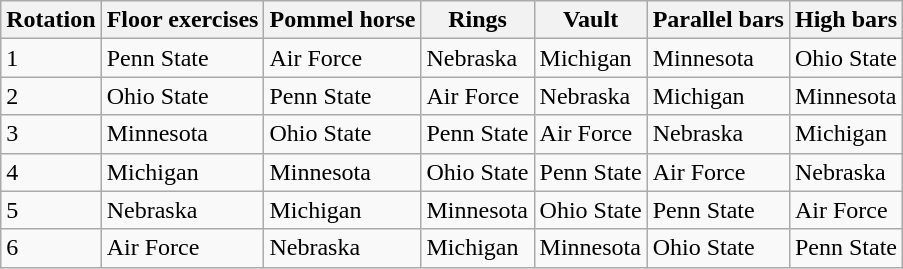<table class="wikitable">
<tr>
<th>Rotation</th>
<th>Floor exercises</th>
<th>Pommel horse</th>
<th>Rings</th>
<th>Vault</th>
<th>Parallel bars</th>
<th>High bars</th>
</tr>
<tr>
<td>1</td>
<td>Penn State</td>
<td>Air Force</td>
<td>Nebraska</td>
<td>Michigan</td>
<td>Minnesota</td>
<td>Ohio State</td>
</tr>
<tr>
<td>2</td>
<td>Ohio State</td>
<td>Penn State</td>
<td>Air Force</td>
<td>Nebraska</td>
<td>Michigan</td>
<td>Minnesota</td>
</tr>
<tr>
<td>3</td>
<td>Minnesota</td>
<td>Ohio State</td>
<td>Penn State</td>
<td>Air Force</td>
<td>Nebraska</td>
<td>Michigan</td>
</tr>
<tr>
<td>4</td>
<td>Michigan</td>
<td>Minnesota</td>
<td>Ohio State</td>
<td>Penn State</td>
<td>Air Force</td>
<td>Nebraska</td>
</tr>
<tr>
<td>5</td>
<td>Nebraska</td>
<td>Michigan</td>
<td>Minnesota</td>
<td>Ohio State</td>
<td>Penn State</td>
<td>Air Force</td>
</tr>
<tr>
<td>6</td>
<td>Air Force</td>
<td>Nebraska</td>
<td>Michigan</td>
<td>Minnesota</td>
<td>Ohio State</td>
<td>Penn State</td>
</tr>
</table>
